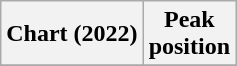<table class="wikitable plainrowheaders" style="text-align:center">
<tr>
<th scope="col">Chart (2022)</th>
<th scope="col">Peak<br> position</th>
</tr>
<tr>
</tr>
</table>
